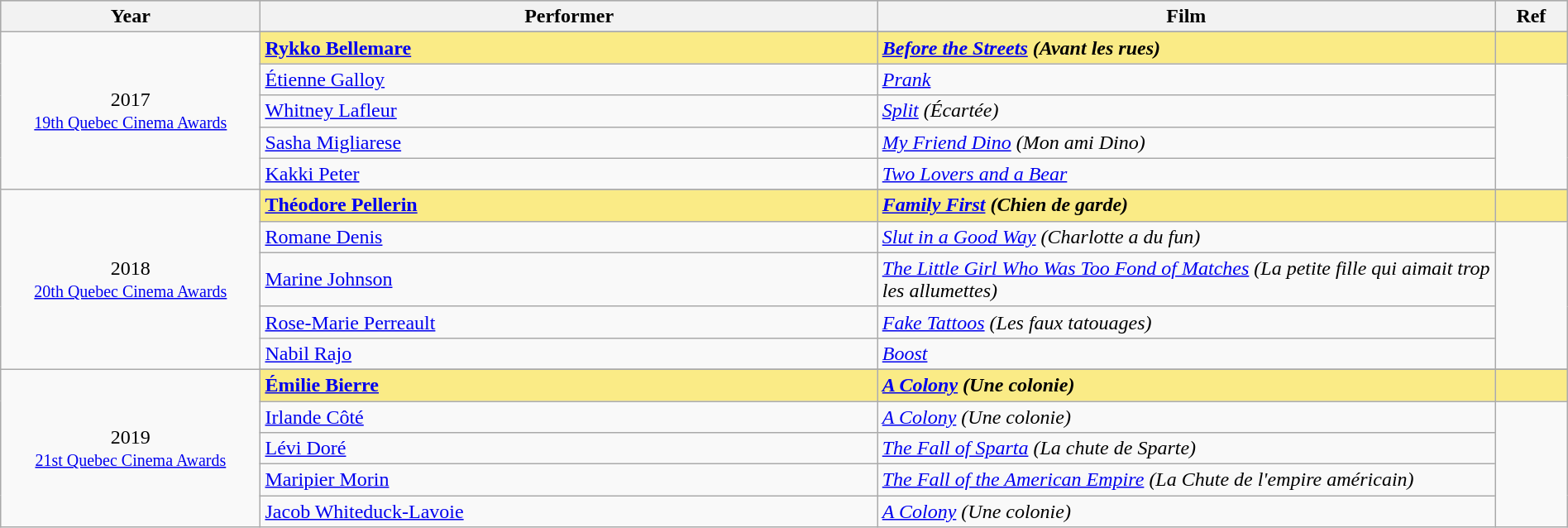<table class="wikitable" style="width:100%;">
<tr style="background:#bebebe;">
<th style="width:8%;">Year</th>
<th style="width:19%;">Performer</th>
<th style="width:19%;">Film</th>
<th style="width:2%;">Ref</th>
</tr>
<tr>
<td rowspan="6" align="center">2017<br> <small><a href='#'>19th Quebec Cinema Awards</a></small></td>
</tr>
<tr style="background:#FAEB86">
<td><strong><a href='#'>Rykko Bellemare</a></strong></td>
<td><strong><em><a href='#'>Before the Streets</a> (Avant les rues)</em></strong></td>
<td></td>
</tr>
<tr>
<td><a href='#'>Étienne Galloy</a></td>
<td><em><a href='#'>Prank</a></em></td>
<td rowspan=4></td>
</tr>
<tr>
<td><a href='#'>Whitney Lafleur</a></td>
<td><em><a href='#'>Split</a> (Écartée)</em></td>
</tr>
<tr>
<td><a href='#'>Sasha Migliarese</a></td>
<td><em><a href='#'>My Friend Dino</a> (Mon ami Dino)</em></td>
</tr>
<tr>
<td><a href='#'>Kakki Peter</a></td>
<td><em><a href='#'>Two Lovers and a Bear</a></em></td>
</tr>
<tr>
<td rowspan="6" align="center">2018<br> <small><a href='#'>20th Quebec Cinema Awards</a></small></td>
</tr>
<tr style="background:#FAEB86">
<td><strong><a href='#'>Théodore Pellerin</a></strong></td>
<td><strong><em><a href='#'>Family First</a> (Chien de garde)</em></strong></td>
<td></td>
</tr>
<tr>
<td><a href='#'>Romane Denis</a></td>
<td><em><a href='#'>Slut in a Good Way</a> (Charlotte a du fun)</em></td>
<td rowspan=4></td>
</tr>
<tr>
<td><a href='#'>Marine Johnson</a></td>
<td><em><a href='#'>The Little Girl Who Was Too Fond of Matches</a> (La petite fille qui aimait trop les allumettes)</em></td>
</tr>
<tr>
<td><a href='#'>Rose-Marie Perreault</a></td>
<td><em><a href='#'>Fake Tattoos</a> (Les faux tatouages)</em></td>
</tr>
<tr>
<td><a href='#'>Nabil Rajo</a></td>
<td><em><a href='#'>Boost</a></em></td>
</tr>
<tr>
<td rowspan="6" align="center">2019 <br> <small><a href='#'>21st Quebec Cinema Awards</a></small></td>
</tr>
<tr style="background:#FAEB86">
<td><strong><a href='#'>Émilie Bierre</a></strong></td>
<td><strong><em><a href='#'>A Colony</a> (Une colonie)</em></strong></td>
<td></td>
</tr>
<tr>
<td><a href='#'>Irlande Côté</a></td>
<td><em><a href='#'>A Colony</a> (Une colonie)</em></td>
<td rowspan=4></td>
</tr>
<tr>
<td><a href='#'>Lévi Doré</a></td>
<td><em><a href='#'>The Fall of Sparta</a> (La chute de Sparte)</em></td>
</tr>
<tr>
<td><a href='#'>Maripier Morin</a></td>
<td><em><a href='#'>The Fall of the American Empire</a> (La Chute de l'empire américain)</em></td>
</tr>
<tr>
<td><a href='#'>Jacob Whiteduck-Lavoie</a></td>
<td><em><a href='#'>A Colony</a> (Une colonie)</em></td>
</tr>
</table>
